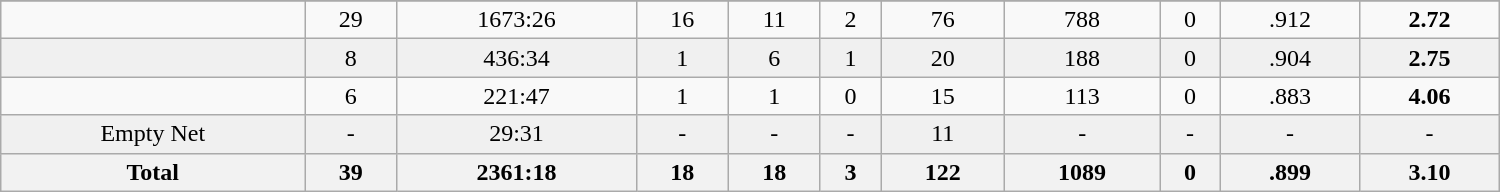<table class="wikitable sortable" width ="1000">
<tr align="center">
</tr>
<tr align="center">
<td></td>
<td>29</td>
<td>1673:26</td>
<td>16</td>
<td>11</td>
<td>2</td>
<td>76</td>
<td>788</td>
<td>0</td>
<td>.912</td>
<td><strong>2.72</strong></td>
</tr>
<tr align="center" bgcolor="f0f0f0">
<td></td>
<td>8</td>
<td>436:34</td>
<td>1</td>
<td>6</td>
<td>1</td>
<td>20</td>
<td>188</td>
<td>0</td>
<td>.904</td>
<td><strong>2.75</strong></td>
</tr>
<tr align="center" bgcolor="">
<td></td>
<td>6</td>
<td>221:47</td>
<td>1</td>
<td>1</td>
<td>0</td>
<td>15</td>
<td>113</td>
<td>0</td>
<td>.883</td>
<td><strong>4.06</strong></td>
</tr>
<tr align="center" bgcolor="f0f0f0">
<td>Empty Net</td>
<td>-</td>
<td>29:31</td>
<td>-</td>
<td>-</td>
<td>-</td>
<td>11</td>
<td>-</td>
<td>-</td>
<td>-</td>
<td>-</td>
</tr>
<tr>
<th>Total</th>
<th>39</th>
<th>2361:18</th>
<th>18</th>
<th>18</th>
<th>3</th>
<th>122</th>
<th>1089</th>
<th>0</th>
<th>.899</th>
<th>3.10</th>
</tr>
</table>
